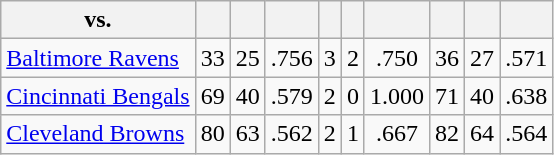<table class="wikitable sortable">
<tr>
<th>vs.</th>
<th></th>
<th></th>
<th></th>
<th></th>
<th></th>
<th></th>
<th></th>
<th></th>
<th></th>
</tr>
<tr>
<td><a href='#'>Baltimore Ravens</a></td>
<td style="text-align:center;">33</td>
<td style="text-align:center;">25</td>
<td style="text-align:center;">.756</td>
<td style="text-align:center;">3</td>
<td style="text-align:center;">2</td>
<td style="text-align:center;">.750</td>
<td style="text-align:center;">36</td>
<td style="text-align:center;">27</td>
<td style="text-align:center;">.571</td>
</tr>
<tr>
<td><a href='#'>Cincinnati Bengals</a></td>
<td style="text-align:center;">69</td>
<td style="text-align:center;">40</td>
<td style="text-align:center;">.579</td>
<td style="text-align:center;">2</td>
<td style="text-align:center;">0</td>
<td style="text-align:center;">1.000</td>
<td style="text-align:center;">71</td>
<td style="text-align:center;">40</td>
<td style="text-align:center;">.638</td>
</tr>
<tr>
<td><a href='#'>Cleveland Browns</a></td>
<td style="text-align:center;">80</td>
<td style="text-align:center;">63</td>
<td style="text-align:center;">.562</td>
<td style="text-align:center;">2</td>
<td style="text-align:center;">1</td>
<td style="text-align:center;">.667</td>
<td style="text-align:center;">82</td>
<td style="text-align:center;">64</td>
<td style="text-align:center;">.564</td>
</tr>
</table>
